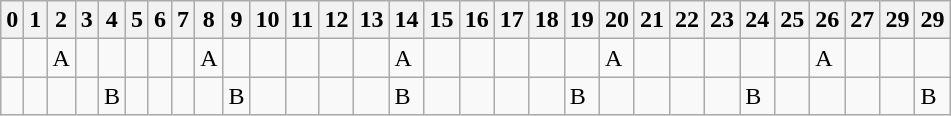<table class="wikitable">
<tr>
<th>0</th>
<th>1</th>
<th>2</th>
<th>3</th>
<th>4</th>
<th>5</th>
<th>6</th>
<th>7</th>
<th>8</th>
<th>9</th>
<th>10</th>
<th>11</th>
<th>12</th>
<th>13</th>
<th>14</th>
<th>15</th>
<th>16</th>
<th>17</th>
<th>18</th>
<th>19</th>
<th>20</th>
<th>21</th>
<th>22</th>
<th>23</th>
<th>24</th>
<th>25</th>
<th>26</th>
<th>27</th>
<th>29</th>
<th>29</th>
</tr>
<tr>
<td></td>
<td></td>
<td>A</td>
<td></td>
<td></td>
<td></td>
<td></td>
<td></td>
<td>A</td>
<td></td>
<td></td>
<td></td>
<td></td>
<td></td>
<td>A</td>
<td></td>
<td></td>
<td></td>
<td></td>
<td></td>
<td>A</td>
<td></td>
<td></td>
<td></td>
<td></td>
<td></td>
<td>A</td>
<td></td>
<td></td>
<td></td>
</tr>
<tr>
<td></td>
<td></td>
<td></td>
<td></td>
<td>B</td>
<td></td>
<td></td>
<td></td>
<td></td>
<td>B</td>
<td></td>
<td></td>
<td></td>
<td></td>
<td>B</td>
<td></td>
<td></td>
<td></td>
<td></td>
<td>B</td>
<td></td>
<td></td>
<td></td>
<td></td>
<td>B</td>
<td></td>
<td></td>
<td></td>
<td></td>
<td>B</td>
</tr>
</table>
